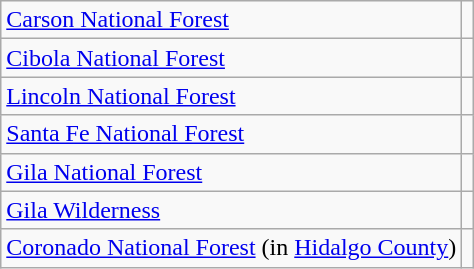<table class="wikitable">
<tr>
<td><a href='#'>Carson National Forest</a></td>
<td></td>
</tr>
<tr>
<td><a href='#'>Cibola National Forest</a></td>
<td></td>
</tr>
<tr>
<td><a href='#'>Lincoln National Forest</a></td>
<td></td>
</tr>
<tr>
<td><a href='#'>Santa Fe National Forest</a></td>
<td></td>
</tr>
<tr>
<td><a href='#'>Gila National Forest</a></td>
<td></td>
</tr>
<tr>
<td><a href='#'>Gila Wilderness</a></td>
<td></td>
</tr>
<tr>
<td><a href='#'>Coronado National Forest</a> (in <a href='#'>Hidalgo County</a>)</td>
<td></td>
</tr>
</table>
